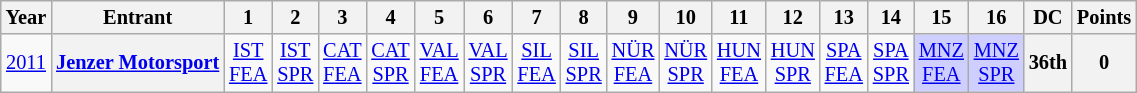<table class="wikitable" style="text-align:center; font-size:85%">
<tr>
<th>Year</th>
<th>Entrant</th>
<th>1</th>
<th>2</th>
<th>3</th>
<th>4</th>
<th>5</th>
<th>6</th>
<th>7</th>
<th>8</th>
<th>9</th>
<th>10</th>
<th>11</th>
<th>12</th>
<th>13</th>
<th>14</th>
<th>15</th>
<th>16</th>
<th>DC</th>
<th>Points</th>
</tr>
<tr>
<td><a href='#'>2011</a></td>
<th nowrap><a href='#'>Jenzer Motorsport</a></th>
<td><a href='#'>IST<br>FEA</a></td>
<td><a href='#'>IST<br>SPR</a></td>
<td><a href='#'>CAT<br>FEA</a></td>
<td><a href='#'>CAT<br>SPR</a></td>
<td><a href='#'>VAL<br>FEA</a></td>
<td><a href='#'>VAL<br>SPR</a></td>
<td><a href='#'>SIL<br>FEA</a></td>
<td><a href='#'>SIL<br>SPR</a></td>
<td><a href='#'>NÜR<br>FEA</a></td>
<td><a href='#'>NÜR<br>SPR</a></td>
<td><a href='#'>HUN<br>FEA</a></td>
<td><a href='#'>HUN<br>SPR</a></td>
<td><a href='#'>SPA<br>FEA</a></td>
<td><a href='#'>SPA<br>SPR</a></td>
<td style="background:#cfcfff;"><a href='#'>MNZ<br>FEA</a><br></td>
<td style="background:#cfcfff;"><a href='#'>MNZ<br>SPR</a><br></td>
<th>36th</th>
<th>0</th>
</tr>
</table>
